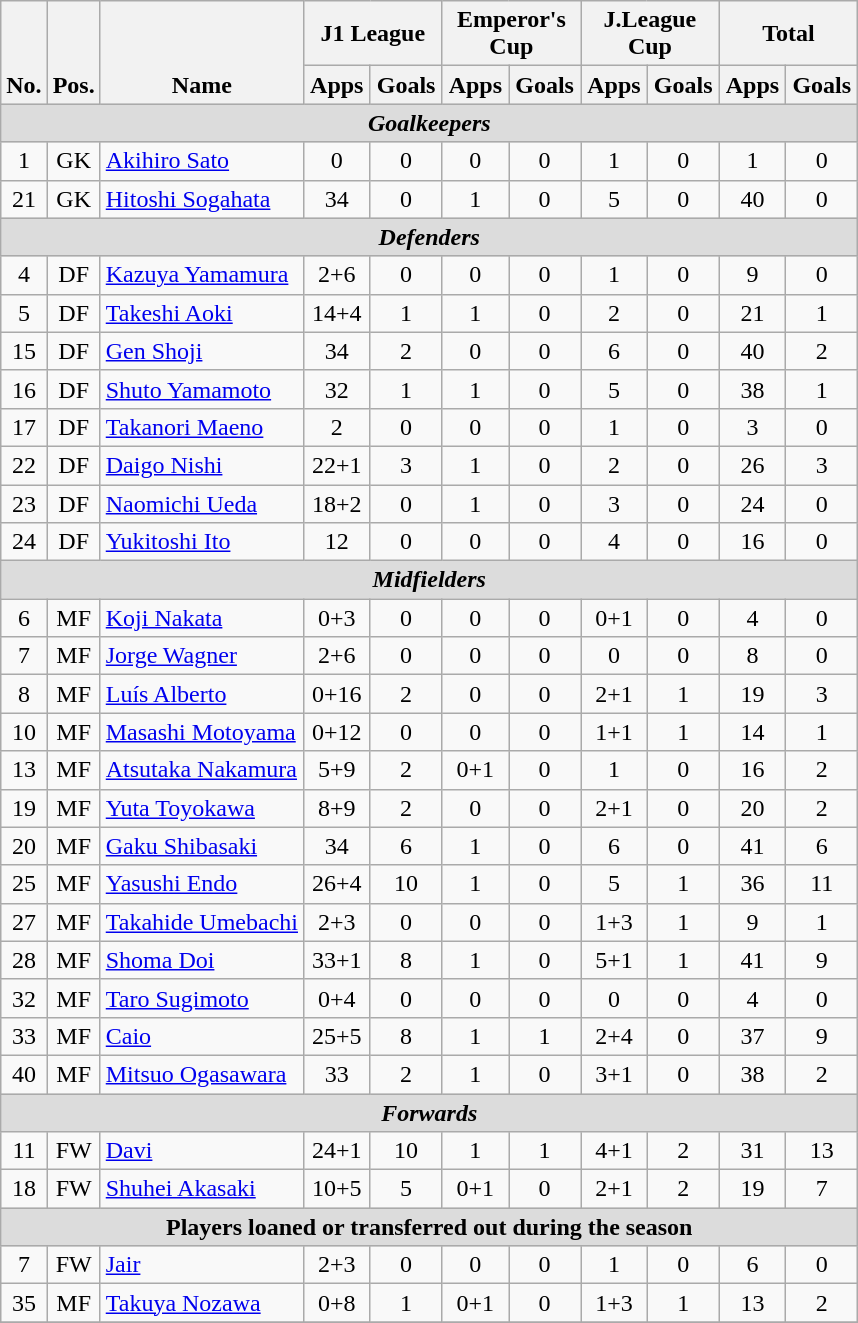<table class="wikitable sortable" style="text-align:center">
<tr>
<th rowspan="2" style="vertical-align:bottom;">No.</th>
<th rowspan="2" style="vertical-align:bottom;">Pos.</th>
<th rowspan="2" style="vertical-align:bottom;">Name</th>
<th colspan="2" style="width:85px;">J1 League</th>
<th colspan="2" style="width:85px;">Emperor's Cup</th>
<th colspan="2" style="width:85px;">J.League Cup</th>
<th colspan="2" style="width:85px;">Total</th>
</tr>
<tr>
<th>Apps</th>
<th>Goals</th>
<th>Apps</th>
<th>Goals</th>
<th>Apps</th>
<th>Goals</th>
<th>Apps</th>
<th>Goals</th>
</tr>
<tr>
<th colspan=11 style=background:#dcdcdc; text-align:center><em>Goalkeepers</em></th>
</tr>
<tr>
<td>1</td>
<td>GK</td>
<td align="left"> <a href='#'>Akihiro Sato</a></td>
<td>0</td>
<td>0</td>
<td>0</td>
<td>0</td>
<td>1</td>
<td>0</td>
<td>1</td>
<td>0</td>
</tr>
<tr>
<td>21</td>
<td>GK</td>
<td align="left"> <a href='#'>Hitoshi Sogahata</a></td>
<td>34</td>
<td>0</td>
<td>1</td>
<td>0</td>
<td>5</td>
<td>0</td>
<td>40</td>
<td>0</td>
</tr>
<tr>
<th colspan=11 style=background:#dcdcdc; text-align:center><em>Defenders</em></th>
</tr>
<tr>
<td>4</td>
<td>DF</td>
<td align="left"> <a href='#'>Kazuya Yamamura</a></td>
<td>2+6</td>
<td>0</td>
<td>0</td>
<td>0</td>
<td>1</td>
<td>0</td>
<td>9</td>
<td>0</td>
</tr>
<tr>
<td>5</td>
<td>DF</td>
<td align="left"> <a href='#'>Takeshi Aoki</a></td>
<td>14+4</td>
<td>1</td>
<td>1</td>
<td>0</td>
<td>2</td>
<td>0</td>
<td>21</td>
<td>1</td>
</tr>
<tr>
<td>15</td>
<td>DF</td>
<td align="left"> <a href='#'>Gen Shoji</a></td>
<td>34</td>
<td>2</td>
<td>0</td>
<td>0</td>
<td>6</td>
<td>0</td>
<td>40</td>
<td>2</td>
</tr>
<tr>
<td>16</td>
<td>DF</td>
<td align="left"> <a href='#'>Shuto Yamamoto</a></td>
<td>32</td>
<td>1</td>
<td>1</td>
<td>0</td>
<td>5</td>
<td>0</td>
<td>38</td>
<td>1</td>
</tr>
<tr>
<td>17</td>
<td>DF</td>
<td align="left"> <a href='#'>Takanori Maeno</a></td>
<td>2</td>
<td>0</td>
<td>0</td>
<td>0</td>
<td>1</td>
<td>0</td>
<td>3</td>
<td>0</td>
</tr>
<tr>
<td>22</td>
<td>DF</td>
<td align="left"> <a href='#'>Daigo Nishi</a></td>
<td>22+1</td>
<td>3</td>
<td>1</td>
<td>0</td>
<td>2</td>
<td>0</td>
<td>26</td>
<td>3</td>
</tr>
<tr>
<td>23</td>
<td>DF</td>
<td align="left"> <a href='#'>Naomichi Ueda</a></td>
<td>18+2</td>
<td>0</td>
<td>1</td>
<td>0</td>
<td>3</td>
<td>0</td>
<td>24</td>
<td>0</td>
</tr>
<tr>
<td>24</td>
<td>DF</td>
<td align="left"> <a href='#'>Yukitoshi Ito</a></td>
<td>12</td>
<td>0</td>
<td>0</td>
<td>0</td>
<td>4</td>
<td>0</td>
<td>16</td>
<td>0</td>
</tr>
<tr>
<th colspan=14 style=background:#dcdcdc; text-align:center><em>Midfielders</em></th>
</tr>
<tr>
<td>6</td>
<td>MF</td>
<td align="left"> <a href='#'>Koji Nakata</a></td>
<td>0+3</td>
<td>0</td>
<td>0</td>
<td>0</td>
<td>0+1</td>
<td>0</td>
<td>4</td>
<td>0</td>
</tr>
<tr>
<td>7</td>
<td>MF</td>
<td align="left"> <a href='#'>Jorge Wagner</a></td>
<td>2+6</td>
<td>0</td>
<td>0</td>
<td>0</td>
<td>0</td>
<td>0</td>
<td>8</td>
<td>0</td>
</tr>
<tr>
<td>8</td>
<td>MF</td>
<td align="left"> <a href='#'>Luís Alberto</a></td>
<td>0+16</td>
<td>2</td>
<td>0</td>
<td>0</td>
<td>2+1</td>
<td>1</td>
<td>19</td>
<td>3</td>
</tr>
<tr>
<td>10</td>
<td>MF</td>
<td align="left"> <a href='#'>Masashi Motoyama</a></td>
<td>0+12</td>
<td>0</td>
<td>0</td>
<td>0</td>
<td>1+1</td>
<td>1</td>
<td>14</td>
<td>1</td>
</tr>
<tr>
<td>13</td>
<td>MF</td>
<td align="left"> <a href='#'>Atsutaka Nakamura</a></td>
<td>5+9</td>
<td>2</td>
<td>0+1</td>
<td>0</td>
<td>1</td>
<td>0</td>
<td>16</td>
<td>2</td>
</tr>
<tr>
<td>19</td>
<td>MF</td>
<td align="left"> <a href='#'>Yuta Toyokawa</a></td>
<td>8+9</td>
<td>2</td>
<td>0</td>
<td>0</td>
<td>2+1</td>
<td>0</td>
<td>20</td>
<td>2</td>
</tr>
<tr>
<td>20</td>
<td>MF</td>
<td align="left"> <a href='#'>Gaku Shibasaki</a></td>
<td>34</td>
<td>6</td>
<td>1</td>
<td>0</td>
<td>6</td>
<td>0</td>
<td>41</td>
<td>6</td>
</tr>
<tr>
<td>25</td>
<td>MF</td>
<td align="left"> <a href='#'>Yasushi Endo</a></td>
<td>26+4</td>
<td>10</td>
<td>1</td>
<td>0</td>
<td>5</td>
<td>1</td>
<td>36</td>
<td>11</td>
</tr>
<tr>
<td>27</td>
<td>MF</td>
<td align="left"> <a href='#'>Takahide Umebachi</a></td>
<td>2+3</td>
<td>0</td>
<td>0</td>
<td>0</td>
<td>1+3</td>
<td>1</td>
<td>9</td>
<td>1</td>
</tr>
<tr>
<td>28</td>
<td>MF</td>
<td align="left"> <a href='#'>Shoma Doi</a></td>
<td>33+1</td>
<td>8</td>
<td>1</td>
<td>0</td>
<td>5+1</td>
<td>1</td>
<td>41</td>
<td>9</td>
</tr>
<tr>
<td>32</td>
<td>MF</td>
<td align="left"> <a href='#'>Taro Sugimoto</a></td>
<td>0+4</td>
<td>0</td>
<td>0</td>
<td>0</td>
<td>0</td>
<td>0</td>
<td>4</td>
<td>0</td>
</tr>
<tr>
<td>33</td>
<td>MF</td>
<td align="left"> <a href='#'>Caio</a></td>
<td>25+5</td>
<td>8</td>
<td>1</td>
<td>1</td>
<td>2+4</td>
<td>0</td>
<td>37</td>
<td>9</td>
</tr>
<tr>
<td>40</td>
<td>MF</td>
<td align="left"> <a href='#'>Mitsuo Ogasawara</a></td>
<td>33</td>
<td>2</td>
<td>1</td>
<td>0</td>
<td>3+1</td>
<td>0</td>
<td>38</td>
<td>2</td>
</tr>
<tr>
<th colspan=14 style=background:#dcdcdc; text-align:center><em>Forwards</em></th>
</tr>
<tr>
<td>11</td>
<td>FW</td>
<td align="left"> <a href='#'>Davi</a></td>
<td>24+1</td>
<td>10</td>
<td>1</td>
<td>1</td>
<td>4+1</td>
<td>2</td>
<td>31</td>
<td>13</td>
</tr>
<tr>
<td>18</td>
<td>FW</td>
<td align="left"> <a href='#'>Shuhei Akasaki</a></td>
<td>10+5</td>
<td>5</td>
<td>0+1</td>
<td>0</td>
<td>2+1</td>
<td>2</td>
<td>19</td>
<td>7</td>
</tr>
<tr>
<th colspan=14 style=background:#dcdcdc; text-align:center>Players loaned or transferred out during the season</th>
</tr>
<tr>
<td>7</td>
<td>FW</td>
<td align="left"> <a href='#'>Jair</a></td>
<td>2+3</td>
<td>0</td>
<td>0</td>
<td>0</td>
<td>1</td>
<td>0</td>
<td>6</td>
<td>0</td>
</tr>
<tr>
<td>35</td>
<td>MF</td>
<td align="left"> <a href='#'>Takuya Nozawa</a></td>
<td>0+8</td>
<td>1</td>
<td>0+1</td>
<td>0</td>
<td>1+3</td>
<td>1</td>
<td>13</td>
<td>2</td>
</tr>
<tr>
</tr>
</table>
